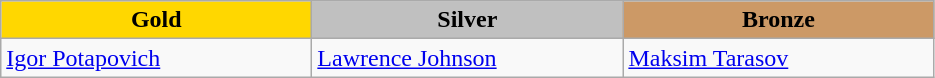<table class="wikitable" style="text-align:left">
<tr align="center">
<td width=200 bgcolor=gold><strong>Gold</strong></td>
<td width=200 bgcolor=silver><strong>Silver</strong></td>
<td width=200 bgcolor=CC9966><strong>Bronze</strong></td>
</tr>
<tr>
<td><a href='#'>Igor Potapovich</a><br><em></em></td>
<td><a href='#'>Lawrence Johnson</a><br><em></em></td>
<td><a href='#'>Maksim Tarasov</a><br><em></em></td>
</tr>
</table>
